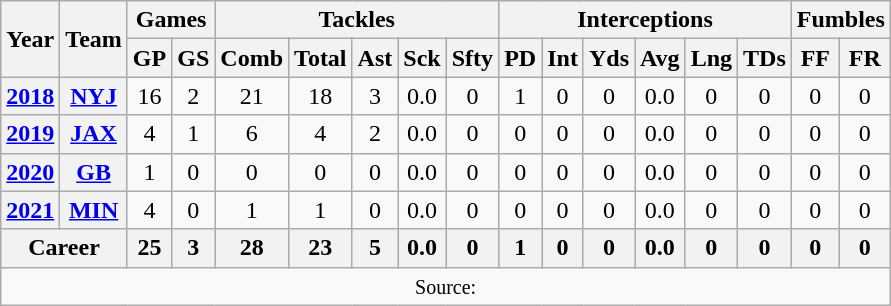<table class="wikitable" style="text-align: center;">
<tr>
<th rowspan="2">Year</th>
<th rowspan="2">Team</th>
<th colspan="2">Games</th>
<th colspan="5">Tackles</th>
<th colspan="6">Interceptions</th>
<th colspan="2">Fumbles</th>
</tr>
<tr>
<th>GP</th>
<th>GS</th>
<th>Comb</th>
<th>Total</th>
<th>Ast</th>
<th>Sck</th>
<th>Sfty</th>
<th>PD</th>
<th>Int</th>
<th>Yds</th>
<th>Avg</th>
<th>Lng</th>
<th>TDs</th>
<th>FF</th>
<th>FR</th>
</tr>
<tr>
<th><a href='#'>2018</a></th>
<th><a href='#'>NYJ</a></th>
<td>16</td>
<td>2</td>
<td>21</td>
<td>18</td>
<td>3</td>
<td>0.0</td>
<td>0</td>
<td>1</td>
<td>0</td>
<td>0</td>
<td>0.0</td>
<td>0</td>
<td>0</td>
<td>0</td>
<td>0</td>
</tr>
<tr>
<th><a href='#'>2019</a></th>
<th><a href='#'>JAX</a></th>
<td>4</td>
<td>1</td>
<td>6</td>
<td>4</td>
<td>2</td>
<td>0.0</td>
<td>0</td>
<td>0</td>
<td>0</td>
<td>0</td>
<td>0.0</td>
<td>0</td>
<td>0</td>
<td>0</td>
<td>0</td>
</tr>
<tr>
<th><a href='#'>2020</a></th>
<th><a href='#'>GB</a></th>
<td>1</td>
<td>0</td>
<td>0</td>
<td>0</td>
<td>0</td>
<td>0.0</td>
<td>0</td>
<td>0</td>
<td>0</td>
<td>0</td>
<td>0.0</td>
<td>0</td>
<td>0</td>
<td>0</td>
<td>0</td>
</tr>
<tr>
<th><a href='#'>2021</a></th>
<th><a href='#'>MIN</a></th>
<td>4</td>
<td>0</td>
<td>1</td>
<td>1</td>
<td>0</td>
<td>0.0</td>
<td>0</td>
<td>0</td>
<td>0</td>
<td>0</td>
<td>0.0</td>
<td>0</td>
<td>0</td>
<td>0</td>
<td>0</td>
</tr>
<tr>
<th colspan="2">Career</th>
<th>25</th>
<th>3</th>
<th>28</th>
<th>23</th>
<th>5</th>
<th>0.0</th>
<th>0</th>
<th>1</th>
<th>0</th>
<th>0</th>
<th>0.0</th>
<th>0</th>
<th>0</th>
<th>0</th>
<th>0</th>
</tr>
<tr>
<td colspan="17"><small>Source: </small></td>
</tr>
</table>
